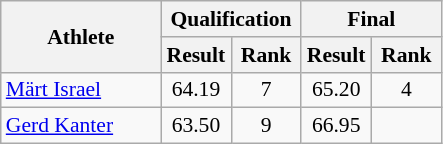<table class="wikitable" style="font-size:90%;text-align:center;">
<tr>
<th rowspan="2" width="100">Athlete</th>
<th colspan="2" width="80">Qualification</th>
<th colspan="2" width="80">Final</th>
</tr>
<tr>
<th width="40">Result</th>
<th width="40">Rank</th>
<th width="40">Result</th>
<th width="40">Rank</th>
</tr>
<tr>
<td align="left"><a href='#'>Märt Israel</a></td>
<td>64.19</td>
<td>7</td>
<td>65.20</td>
<td>4</td>
</tr>
<tr>
<td align="left"><a href='#'>Gerd Kanter</a></td>
<td>63.50</td>
<td>9</td>
<td>66.95</td>
<td></td>
</tr>
</table>
